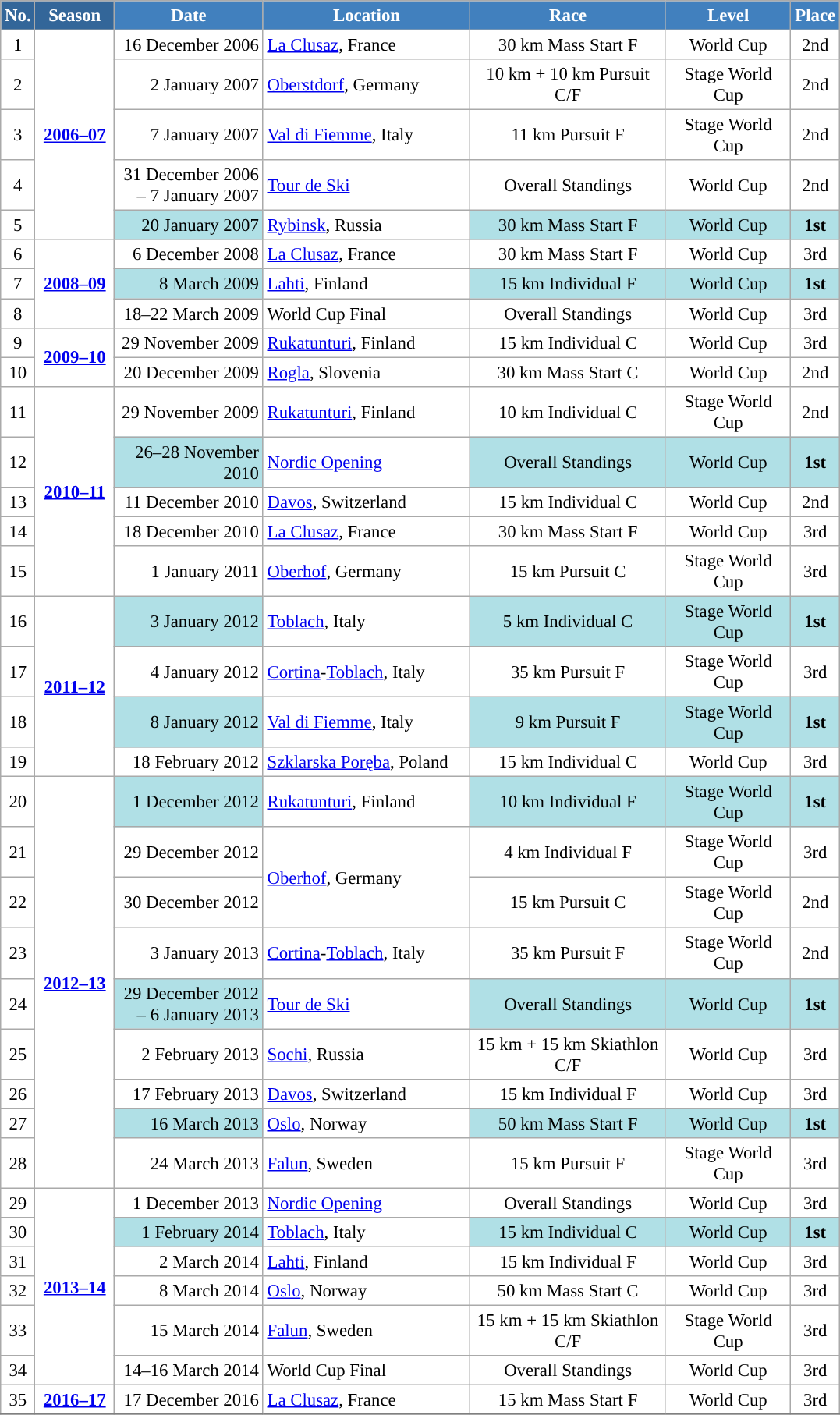<table class="wikitable sortable" style="font-size:95%; text-align:center; border:grey solid 1px; border-collapse:collapse; background:#ffffff;">
<tr style="background:#efefef;">
<th style="background-color:#369; color:white;">No.</th>
<th style="background-color:#369; color:white;">Season</th>
<th style="background-color:#4180be; color:white; width:120px;">Date</th>
<th style="background-color:#4180be; color:white; width:170px;">Location</th>
<th style="background-color:#4180be; color:white; width:160px;">Race</th>
<th style="background-color:#4180be; color:white; width:100px;">Level</th>
<th style="background-color:#4180be; color:white;">Place</th>
</tr>
<tr>
<td align=center>1</td>
<td rowspan=5 align=center><strong> <a href='#'>2006–07</a> </strong></td>
<td align=right>16 December 2006</td>
<td align=left> <a href='#'>La Clusaz</a>, France</td>
<td>30 km Mass Start F</td>
<td>World Cup</td>
<td>2nd</td>
</tr>
<tr>
<td align=center>2</td>
<td align=right>2 January 2007</td>
<td align=left> <a href='#'>Oberstdorf</a>, Germany</td>
<td>10 km + 10 km Pursuit C/F</td>
<td>Stage World Cup</td>
<td>2nd</td>
</tr>
<tr>
<td align=center>3</td>
<td align=right>7 January 2007</td>
<td align=left> <a href='#'>Val di Fiemme</a>, Italy</td>
<td>11 km Pursuit F</td>
<td>Stage World Cup</td>
<td>2nd</td>
</tr>
<tr>
<td align=center>4</td>
<td align=right>31 December 2006<br> – 7 January 2007</td>
<td align=left> <a href='#'>Tour de Ski</a></td>
<td>Overall Standings</td>
<td>World Cup</td>
<td>2nd</td>
</tr>
<tr>
<td align=center>5</td>
<td bgcolor="#BOEOE6" align=right>20 January 2007</td>
<td align=left> <a href='#'>Rybinsk</a>, Russia</td>
<td bgcolor="#BOEOE6">30 km Mass Start F</td>
<td bgcolor="#BOEOE6">World Cup</td>
<td bgcolor="#BOEOE6"><strong>1st</strong></td>
</tr>
<tr>
<td align=center>6</td>
<td rowspan=3 align=center><strong> <a href='#'>2008–09</a> </strong></td>
<td align=right>6 December 2008</td>
<td align=left> <a href='#'>La Clusaz</a>, France</td>
<td>30 km Mass Start F</td>
<td>World Cup</td>
<td>3rd</td>
</tr>
<tr>
<td align=center>7</td>
<td bgcolor="#BOEOE6" align=right>8 March 2009</td>
<td align=left> <a href='#'>Lahti</a>, Finland</td>
<td bgcolor="#BOEOE6">15 km Individual F</td>
<td bgcolor="#BOEOE6">World Cup</td>
<td bgcolor="#BOEOE6"><strong>1st</strong></td>
</tr>
<tr>
<td align=center>8</td>
<td align=right>18–22 March 2009</td>
<td align=left> World Cup Final</td>
<td>Overall Standings</td>
<td>World Cup</td>
<td>3rd</td>
</tr>
<tr>
<td align=center>9</td>
<td rowspan=2 align=center><strong> <a href='#'>2009–10</a> </strong></td>
<td align=right>29 November 2009</td>
<td align=left> <a href='#'>Rukatunturi</a>, Finland</td>
<td>15 km Individual C</td>
<td>World Cup</td>
<td>3rd</td>
</tr>
<tr>
<td align=center>10</td>
<td align=right>20 December 2009</td>
<td align=left> <a href='#'>Rogla</a>, Slovenia</td>
<td>30 km Mass Start C</td>
<td>World Cup</td>
<td>2nd</td>
</tr>
<tr>
<td align=center>11</td>
<td rowspan=5 align=center><strong> <a href='#'>2010–11</a> </strong></td>
<td align=right>29 November 2009</td>
<td align=left> <a href='#'>Rukatunturi</a>, Finland</td>
<td>10 km Individual C</td>
<td>Stage World Cup</td>
<td>2nd</td>
</tr>
<tr>
<td align=center>12</td>
<td bgcolor="#BOEOE6" align=right>26–28 November 2010</td>
<td align=left> <a href='#'>Nordic Opening</a></td>
<td bgcolor="#BOEOE6">Overall Standings</td>
<td bgcolor="#BOEOE6">World Cup</td>
<td bgcolor="#BOEOE6"><strong>1st</strong></td>
</tr>
<tr>
<td align=center>13</td>
<td align=right>11 December 2010</td>
<td align=left> <a href='#'>Davos</a>, Switzerland</td>
<td>15 km Individual C</td>
<td>World Cup</td>
<td>2nd</td>
</tr>
<tr>
<td align=center>14</td>
<td align=right>18 December 2010</td>
<td align=left> <a href='#'>La Clusaz</a>, France</td>
<td>30 km Mass Start F</td>
<td>World Cup</td>
<td>3rd</td>
</tr>
<tr>
<td align=center>15</td>
<td align=right>1 January 2011</td>
<td align=left> <a href='#'>Oberhof</a>, Germany</td>
<td>15 km  Pursuit C</td>
<td>Stage World Cup</td>
<td>3rd</td>
</tr>
<tr>
<td align=center>16</td>
<td rowspan=4 align=center><strong><a href='#'>2011–12</a></strong></td>
<td bgcolor="#BOEOE6" align=right>3 January 2012</td>
<td align=left> <a href='#'>Toblach</a>, Italy</td>
<td bgcolor="#BOEOE6">5 km Individual C</td>
<td bgcolor="#BOEOE6">Stage World Cup</td>
<td bgcolor="#BOEOE6"><strong>1st</strong></td>
</tr>
<tr>
<td align=center>17</td>
<td align=right>4 January 2012</td>
<td align=left> <a href='#'>Cortina</a>-<a href='#'>Toblach</a>, Italy</td>
<td>35 km Pursuit F</td>
<td>Stage World Cup</td>
<td>3rd</td>
</tr>
<tr>
<td align=center>18</td>
<td bgcolor="#BOEOE6" align=right>8 January 2012</td>
<td align=left> <a href='#'>Val di Fiemme</a>, Italy</td>
<td bgcolor="#BOEOE6">9 km Pursuit F</td>
<td bgcolor="#BOEOE6">Stage World Cup</td>
<td bgcolor="#BOEOE6"><strong>1st</strong></td>
</tr>
<tr>
<td align=center>19</td>
<td align=right>18 February 2012</td>
<td align=left> <a href='#'>Szklarska Poręba</a>, Poland</td>
<td>15 km Individual C</td>
<td>World Cup</td>
<td>3rd</td>
</tr>
<tr>
<td align=center>20</td>
<td rowspan=9 align=center><strong><a href='#'>2012–13</a></strong></td>
<td bgcolor="#BOEOE6" align=right>1 December 2012</td>
<td align=left> <a href='#'>Rukatunturi</a>, Finland</td>
<td bgcolor="#BOEOE6">10 km Individual F</td>
<td bgcolor="#BOEOE6">Stage World Cup</td>
<td bgcolor="#BOEOE6"><strong>1st</strong></td>
</tr>
<tr>
<td align=center>21</td>
<td align=right>29 December 2012</td>
<td rowspan=2 align=left> <a href='#'>Oberhof</a>, Germany</td>
<td>4 km Individual F</td>
<td>Stage World Cup</td>
<td>3rd</td>
</tr>
<tr>
<td align=center>22</td>
<td align=right>30 December 2012</td>
<td>15 km Pursuit C</td>
<td>Stage World Cup</td>
<td>2nd</td>
</tr>
<tr>
<td align=center>23</td>
<td align=right>3 January 2013</td>
<td align=left> <a href='#'>Cortina</a>-<a href='#'>Toblach</a>, Italy</td>
<td>35 km Pursuit F</td>
<td>Stage World Cup</td>
<td>2nd</td>
</tr>
<tr>
<td align=center>24</td>
<td bgcolor="#BOEOE6" align=right>29 December 2012<br> – 6 January 2013</td>
<td align=left> <a href='#'>Tour de Ski</a></td>
<td bgcolor="#BOEOE6">Overall Standings</td>
<td bgcolor="#BOEOE6">World Cup</td>
<td bgcolor="#BOEOE6"><strong>1st</strong></td>
</tr>
<tr>
<td align=center>25</td>
<td align=right>2 February 2013</td>
<td align=left> <a href='#'>Sochi</a>, Russia</td>
<td>15 km + 15 km Skiathlon C/F</td>
<td>World Cup</td>
<td>3rd</td>
</tr>
<tr>
<td align=center>26</td>
<td align=right>17 February 2013</td>
<td align=left> <a href='#'>Davos</a>, Switzerland</td>
<td>15 km Individual F</td>
<td>World Cup</td>
<td>3rd</td>
</tr>
<tr>
<td align=center>27</td>
<td bgcolor="#BOEOE6" align=right>16 March 2013</td>
<td align=left> <a href='#'>Oslo</a>, Norway</td>
<td bgcolor="#BOEOE6">50 km Mass Start F</td>
<td bgcolor="#BOEOE6">World Cup</td>
<td bgcolor="#BOEOE6"><strong>1st</strong></td>
</tr>
<tr>
<td align=center>28</td>
<td align=right>24 March 2013</td>
<td align=left> <a href='#'>Falun</a>, Sweden</td>
<td>15 km Pursuit F</td>
<td>Stage World Cup</td>
<td>3rd</td>
</tr>
<tr>
<td align=center>29</td>
<td rowspan=6 align=center><strong> <a href='#'>2013–14</a> </strong></td>
<td align=right>1 December 2013</td>
<td align=left> <a href='#'>Nordic Opening</a></td>
<td>Overall Standings</td>
<td>World Cup</td>
<td>3rd</td>
</tr>
<tr>
<td align=center>30</td>
<td bgcolor="#BOEOE6" align=right>1 February 2014</td>
<td align=left> <a href='#'>Toblach</a>, Italy</td>
<td bgcolor="#BOEOE6">15 km Individual C</td>
<td bgcolor="#BOEOE6">World Cup</td>
<td bgcolor="#BOEOE6"><strong>1st</strong></td>
</tr>
<tr>
<td align=center>31</td>
<td align=right>2 March 2014</td>
<td align=left> <a href='#'>Lahti</a>, Finland</td>
<td>15 km Individual F</td>
<td>World Cup</td>
<td>3rd</td>
</tr>
<tr>
<td align=center>32</td>
<td align=right>8 March 2014</td>
<td align=left> <a href='#'>Oslo</a>, Norway</td>
<td>50 km Mass Start C</td>
<td>World Cup</td>
<td>3rd</td>
</tr>
<tr>
<td align=center>33</td>
<td align=right>15 March 2014</td>
<td align=left> <a href='#'>Falun</a>, Sweden</td>
<td>15 km + 15 km Skiathlon C/F</td>
<td>Stage World Cup</td>
<td>3rd</td>
</tr>
<tr>
<td align=center>34</td>
<td align=right>14–16 March 2014</td>
<td align=left> World Cup Final</td>
<td>Overall Standings</td>
<td>World Cup</td>
<td>3rd</td>
</tr>
<tr>
<td align=center>35</td>
<td rowspan=1 align=center><strong> <a href='#'>2016–17</a> </strong></td>
<td align=right>17 December 2016</td>
<td align=left> <a href='#'>La Clusaz</a>, France</td>
<td>15 km Mass Start F</td>
<td>World Cup</td>
<td>3rd</td>
</tr>
<tr>
</tr>
</table>
